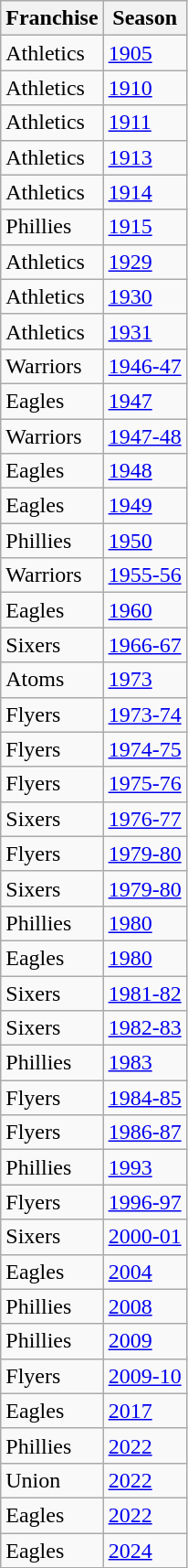<table class="wikitable mw-collapsible mw-collapsed">
<tr>
<th scope="col">Franchise</th>
<th scope="col">Season</th>
</tr>
<tr>
<td>Athletics</td>
<td><a href='#'>1905</a></td>
</tr>
<tr>
<td>Athletics</td>
<td><a href='#'>1910</a></td>
</tr>
<tr>
<td>Athletics</td>
<td><a href='#'>1911</a></td>
</tr>
<tr>
<td>Athletics</td>
<td><a href='#'>1913</a></td>
</tr>
<tr>
<td>Athletics</td>
<td><a href='#'>1914</a></td>
</tr>
<tr>
<td>Phillies</td>
<td><a href='#'>1915</a></td>
</tr>
<tr>
<td>Athletics</td>
<td><a href='#'>1929</a></td>
</tr>
<tr>
<td>Athletics</td>
<td><a href='#'>1930</a></td>
</tr>
<tr>
<td>Athletics</td>
<td><a href='#'>1931</a></td>
</tr>
<tr>
<td>Warriors</td>
<td><a href='#'>1946-47</a></td>
</tr>
<tr>
<td>Eagles</td>
<td><a href='#'>1947</a></td>
</tr>
<tr>
<td>Warriors</td>
<td><a href='#'>1947-48</a></td>
</tr>
<tr>
<td>Eagles</td>
<td><a href='#'>1948</a></td>
</tr>
<tr>
<td>Eagles</td>
<td><a href='#'>1949</a></td>
</tr>
<tr>
<td>Phillies</td>
<td><a href='#'>1950</a></td>
</tr>
<tr>
<td>Warriors</td>
<td><a href='#'>1955-56</a></td>
</tr>
<tr>
<td>Eagles</td>
<td><a href='#'>1960</a></td>
</tr>
<tr>
<td>Sixers</td>
<td><a href='#'>1966-67</a></td>
</tr>
<tr>
<td>Atoms</td>
<td><a href='#'>1973</a></td>
</tr>
<tr>
<td>Flyers</td>
<td><a href='#'>1973-74</a></td>
</tr>
<tr>
<td>Flyers</td>
<td><a href='#'>1974-75</a></td>
</tr>
<tr>
<td>Flyers</td>
<td><a href='#'>1975-76</a></td>
</tr>
<tr>
<td>Sixers</td>
<td><a href='#'>1976-77</a></td>
</tr>
<tr>
<td>Flyers</td>
<td><a href='#'>1979-80</a></td>
</tr>
<tr>
<td>Sixers</td>
<td><a href='#'>1979-80</a></td>
</tr>
<tr>
<td>Phillies</td>
<td><a href='#'>1980</a></td>
</tr>
<tr>
<td>Eagles</td>
<td><a href='#'>1980</a></td>
</tr>
<tr>
<td>Sixers</td>
<td><a href='#'>1981-82</a></td>
</tr>
<tr>
<td>Sixers</td>
<td><a href='#'>1982-83</a></td>
</tr>
<tr>
<td>Phillies</td>
<td><a href='#'>1983</a></td>
</tr>
<tr>
<td>Flyers</td>
<td><a href='#'>1984-85</a></td>
</tr>
<tr>
<td>Flyers</td>
<td><a href='#'>1986-87</a></td>
</tr>
<tr>
<td>Phillies</td>
<td><a href='#'>1993</a></td>
</tr>
<tr>
<td>Flyers</td>
<td><a href='#'>1996-97</a></td>
</tr>
<tr>
<td>Sixers</td>
<td><a href='#'>2000-01</a></td>
</tr>
<tr>
<td>Eagles</td>
<td><a href='#'>2004</a></td>
</tr>
<tr>
<td>Phillies</td>
<td><a href='#'>2008</a></td>
</tr>
<tr>
<td>Phillies</td>
<td><a href='#'>2009</a></td>
</tr>
<tr>
<td>Flyers</td>
<td><a href='#'>2009-10</a></td>
</tr>
<tr>
<td>Eagles</td>
<td><a href='#'>2017</a></td>
</tr>
<tr>
<td>Phillies</td>
<td><a href='#'>2022</a></td>
</tr>
<tr>
<td>Union</td>
<td><a href='#'>2022</a></td>
</tr>
<tr>
<td>Eagles</td>
<td><a href='#'>2022</a></td>
</tr>
<tr>
<td>Eagles</td>
<td><a href='#'>2024</a></td>
</tr>
</table>
